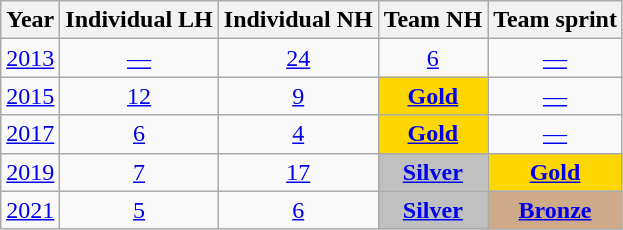<table class="wikitable" "text-align:center;">
<tr>
<th>Year</th>
<th>Individual LH</th>
<th>Individual NH</th>
<th>Team NH</th>
<th>Team sprint</th>
</tr>
<tr align=center>
<td><a href='#'>2013</a></td>
<td><a href='#'>—</a></td>
<td><a href='#'>24</a></td>
<td><a href='#'>6</a></td>
<td><a href='#'>—</a></td>
</tr>
<tr align=center>
<td><a href='#'>2015</a></td>
<td><a href='#'>12</a></td>
<td><a href='#'>9</a></td>
<td style="background:gold;"><a href='#'><strong>Gold</strong></a></td>
<td><a href='#'>—</a></td>
</tr>
<tr align=center>
<td><a href='#'>2017</a></td>
<td><a href='#'>6</a></td>
<td><a href='#'>4</a></td>
<td style="background:gold;"><a href='#'><strong>Gold</strong></a></td>
<td><a href='#'>—</a></td>
</tr>
<tr align=center>
<td><a href='#'>2019</a></td>
<td><a href='#'>7</a></td>
<td><a href='#'>17</a></td>
<td style="background:silver;"><a href='#'><strong>Silver</strong></a></td>
<td style="background:gold;"><a href='#'><strong>Gold</strong></a></td>
</tr>
<tr align=center>
<td><a href='#'>2021</a></td>
<td><a href='#'>5</a></td>
<td><a href='#'>6</a></td>
<td style="background:silver;"><a href='#'><strong>Silver</strong></a></td>
<td style="background:#cfaa88;"><a href='#'><strong>Bronze</strong></a></td>
</tr>
</table>
